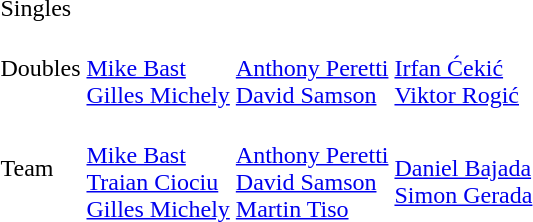<table>
<tr>
<td rowspan=2>Singles</td>
<td rowspan=2></td>
<td rowspan=2></td>
<td></td>
</tr>
<tr>
<td></td>
</tr>
<tr>
<td>Doubles</td>
<td><br><a href='#'>Mike Bast</a><br><a href='#'>Gilles Michely</a></td>
<td><br><a href='#'>Anthony Peretti</a><br><a href='#'>David Samson</a></td>
<td><br><a href='#'>Irfan Ćekić</a><br><a href='#'>Viktor Rogić</a></td>
</tr>
<tr>
<td>Team</td>
<td><br><a href='#'>Mike Bast</a><br><a href='#'>Traian Ciociu</a><br><a href='#'>Gilles Michely</a></td>
<td><br><a href='#'>Anthony Peretti</a><br><a href='#'>David Samson</a><br><a href='#'>Martin Tiso</a></td>
<td><br><a href='#'>Daniel Bajada</a><br><a href='#'>Simon Gerada</a></td>
</tr>
</table>
